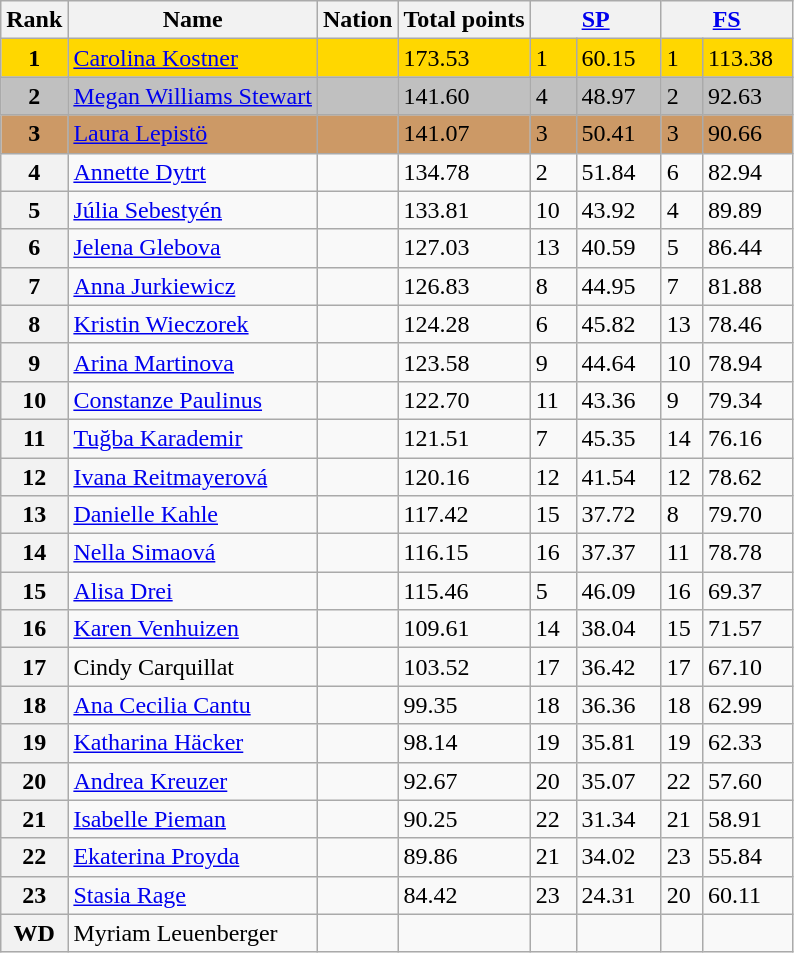<table class="wikitable">
<tr>
<th>Rank</th>
<th>Name</th>
<th>Nation</th>
<th>Total points</th>
<th colspan="2" width="80px"><a href='#'>SP</a></th>
<th colspan="2" width="80px"><a href='#'>FS</a></th>
</tr>
<tr bgcolor="gold">
<td align="center"><strong>1</strong></td>
<td><a href='#'>Carolina Kostner</a></td>
<td></td>
<td>173.53</td>
<td>1</td>
<td>60.15</td>
<td>1</td>
<td>113.38</td>
</tr>
<tr bgcolor="silver">
<td align="center"><strong>2</strong></td>
<td><a href='#'>Megan Williams Stewart</a></td>
<td></td>
<td>141.60</td>
<td>4</td>
<td>48.97</td>
<td>2</td>
<td>92.63</td>
</tr>
<tr bgcolor="cc9966">
<td align="center"><strong>3</strong></td>
<td><a href='#'>Laura Lepistö</a></td>
<td></td>
<td>141.07</td>
<td>3</td>
<td>50.41</td>
<td>3</td>
<td>90.66</td>
</tr>
<tr>
<th>4</th>
<td><a href='#'>Annette Dytrt</a></td>
<td></td>
<td>134.78</td>
<td>2</td>
<td>51.84</td>
<td>6</td>
<td>82.94</td>
</tr>
<tr>
<th>5</th>
<td><a href='#'>Júlia Sebestyén</a></td>
<td></td>
<td>133.81</td>
<td>10</td>
<td>43.92</td>
<td>4</td>
<td>89.89</td>
</tr>
<tr>
<th>6</th>
<td><a href='#'>Jelena Glebova</a></td>
<td></td>
<td>127.03</td>
<td>13</td>
<td>40.59</td>
<td>5</td>
<td>86.44</td>
</tr>
<tr>
<th>7</th>
<td><a href='#'>Anna Jurkiewicz</a></td>
<td></td>
<td>126.83</td>
<td>8</td>
<td>44.95</td>
<td>7</td>
<td>81.88</td>
</tr>
<tr>
<th>8</th>
<td><a href='#'>Kristin Wieczorek</a></td>
<td></td>
<td>124.28</td>
<td>6</td>
<td>45.82</td>
<td>13</td>
<td>78.46</td>
</tr>
<tr>
<th>9</th>
<td><a href='#'>Arina Martinova</a></td>
<td></td>
<td>123.58</td>
<td>9</td>
<td>44.64</td>
<td>10</td>
<td>78.94</td>
</tr>
<tr>
<th>10</th>
<td><a href='#'>Constanze Paulinus</a></td>
<td></td>
<td>122.70</td>
<td>11</td>
<td>43.36</td>
<td>9</td>
<td>79.34</td>
</tr>
<tr>
<th>11</th>
<td><a href='#'>Tuğba Karademir</a></td>
<td></td>
<td>121.51</td>
<td>7</td>
<td>45.35</td>
<td>14</td>
<td>76.16</td>
</tr>
<tr>
<th>12</th>
<td><a href='#'>Ivana Reitmayerová</a></td>
<td></td>
<td>120.16</td>
<td>12</td>
<td>41.54</td>
<td>12</td>
<td>78.62</td>
</tr>
<tr>
<th>13</th>
<td><a href='#'>Danielle Kahle</a></td>
<td></td>
<td>117.42</td>
<td>15</td>
<td>37.72</td>
<td>8</td>
<td>79.70</td>
</tr>
<tr>
<th>14</th>
<td><a href='#'>Nella Simaová</a></td>
<td></td>
<td>116.15</td>
<td>16</td>
<td>37.37</td>
<td>11</td>
<td>78.78</td>
</tr>
<tr>
<th>15</th>
<td><a href='#'>Alisa Drei</a></td>
<td></td>
<td>115.46</td>
<td>5</td>
<td>46.09</td>
<td>16</td>
<td>69.37</td>
</tr>
<tr>
<th>16</th>
<td><a href='#'>Karen Venhuizen</a></td>
<td></td>
<td>109.61</td>
<td>14</td>
<td>38.04</td>
<td>15</td>
<td>71.57</td>
</tr>
<tr>
<th>17</th>
<td>Cindy Carquillat</td>
<td></td>
<td>103.52</td>
<td>17</td>
<td>36.42</td>
<td>17</td>
<td>67.10</td>
</tr>
<tr>
<th>18</th>
<td><a href='#'>Ana Cecilia Cantu</a></td>
<td></td>
<td>99.35</td>
<td>18</td>
<td>36.36</td>
<td>18</td>
<td>62.99</td>
</tr>
<tr>
<th>19</th>
<td><a href='#'>Katharina Häcker</a></td>
<td></td>
<td>98.14</td>
<td>19</td>
<td>35.81</td>
<td>19</td>
<td>62.33</td>
</tr>
<tr>
<th>20</th>
<td><a href='#'>Andrea Kreuzer</a></td>
<td></td>
<td>92.67</td>
<td>20</td>
<td>35.07</td>
<td>22</td>
<td>57.60</td>
</tr>
<tr>
<th>21</th>
<td><a href='#'>Isabelle Pieman</a></td>
<td></td>
<td>90.25</td>
<td>22</td>
<td>31.34</td>
<td>21</td>
<td>58.91</td>
</tr>
<tr>
<th>22</th>
<td><a href='#'>Ekaterina Proyda</a></td>
<td></td>
<td>89.86</td>
<td>21</td>
<td>34.02</td>
<td>23</td>
<td>55.84</td>
</tr>
<tr>
<th>23</th>
<td><a href='#'>Stasia Rage</a></td>
<td></td>
<td>84.42</td>
<td>23</td>
<td>24.31</td>
<td>20</td>
<td>60.11</td>
</tr>
<tr>
<th>WD</th>
<td>Myriam Leuenberger</td>
<td></td>
<td></td>
<td></td>
<td></td>
<td></td>
<td></td>
</tr>
</table>
